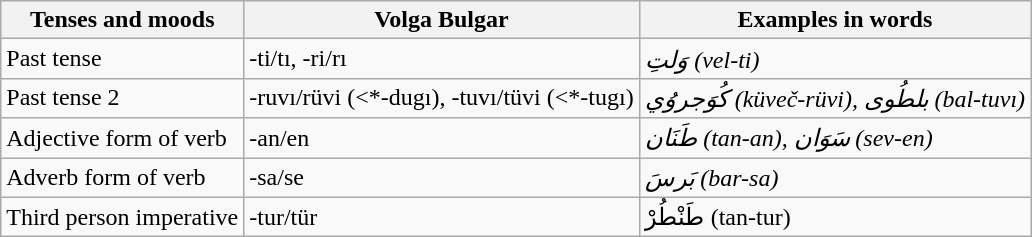<table class="wikitable">
<tr>
<th>Tenses and moods</th>
<th>Volga Bulgar</th>
<th>Examples in words</th>
</tr>
<tr>
<td>Past tense</td>
<td>-ti/tı, -ri/rı</td>
<td><em>وَلتِ (vel-ti)</em></td>
</tr>
<tr>
<td>Past tense 2</td>
<td>-ruvı/rüvi (<*-dugı), -tuvı/tüvi (<*-tugı)</td>
<td><em>كُوَجروُي (küveč-rüvi), بلطُوى (bal-tuvı)</em></td>
</tr>
<tr>
<td>Adjective form of verb</td>
<td>-an/en</td>
<td><em>طَنَان (tan-an), سَوَان (sev-en)</em></td>
</tr>
<tr>
<td>Adverb form of verb</td>
<td>-sa/se</td>
<td><em>بَرسَ (bar-sa)</em></td>
</tr>
<tr>
<td>Third person imperative</td>
<td>-tur/tür</td>
<td>طَنْطُرْ (tan-tur)<em></td>
</tr>
</table>
